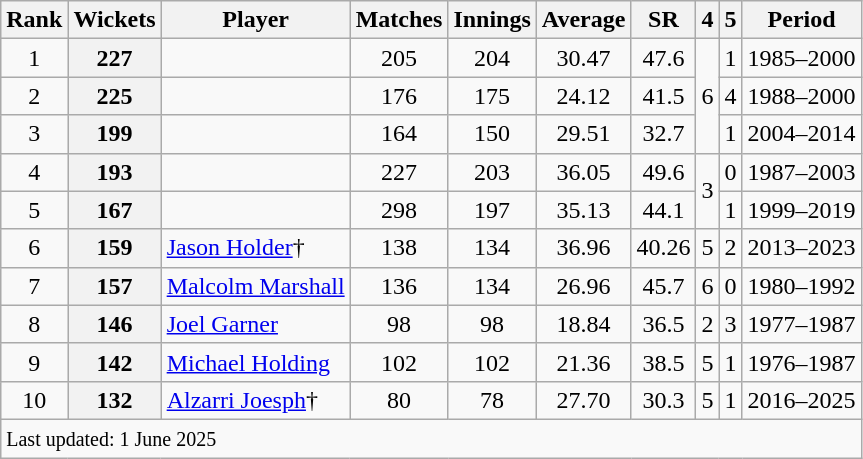<table class="wikitable plainrowheaders sortable">
<tr>
<th scope=col>Rank</th>
<th scope=col>Wickets</th>
<th scope=col>Player</th>
<th scope=col>Matches</th>
<th scope=col>Innings</th>
<th scope=col>Average</th>
<th scope=col>SR</th>
<th scope=col>4</th>
<th scope=col>5</th>
<th scope=col>Period</th>
</tr>
<tr>
<td align=center>1</td>
<th scope=row style=text-align:center;>227</th>
<td></td>
<td align=center>205</td>
<td align=center>204</td>
<td align=center>30.47</td>
<td align=center>47.6</td>
<td align=center rowspan=3>6</td>
<td align=center>1</td>
<td>1985–2000</td>
</tr>
<tr>
<td align=center>2</td>
<th scope=row style=text-align:center;>225</th>
<td></td>
<td align=center>176</td>
<td align=center>175</td>
<td align=center>24.12</td>
<td align=center>41.5</td>
<td align=center>4</td>
<td>1988–2000</td>
</tr>
<tr>
<td align=center>3</td>
<th scope=row style=text-align:center;>199</th>
<td></td>
<td align=center>164</td>
<td align=center>150</td>
<td align=center>29.51</td>
<td align=center>32.7</td>
<td align=center>1</td>
<td>2004–2014</td>
</tr>
<tr>
<td align=center>4</td>
<th scope=row style=text-align:center;>193</th>
<td></td>
<td align=center>227</td>
<td align=center>203</td>
<td align=center>36.05</td>
<td align=center>49.6</td>
<td align=center rowspan=2>3</td>
<td align=center>0</td>
<td>1987–2003</td>
</tr>
<tr>
<td align=center>5</td>
<th scope=row style=text-align:center;>167</th>
<td></td>
<td align=center>298</td>
<td align=center>197</td>
<td align=center>35.13</td>
<td align=center>44.1</td>
<td align=center>1</td>
<td>1999–2019</td>
</tr>
<tr>
<td align=center>6</td>
<th scope=row style=text-align:center;>159</th>
<td><a href='#'>Jason Holder</a>†</td>
<td align=center>138</td>
<td align=center>134</td>
<td align=center>36.96</td>
<td align=center>40.26</td>
<td align=center>5</td>
<td align=center>2</td>
<td>2013–2023</td>
</tr>
<tr>
<td align=center>7</td>
<th scope=row style=text-align:center;>157</th>
<td><a href='#'>Malcolm Marshall</a></td>
<td align="center">136</td>
<td align="center">134</td>
<td align="center">26.96</td>
<td align="center">45.7</td>
<td align="center">6</td>
<td align="center">0</td>
<td>1980–1992</td>
</tr>
<tr>
<td align=center>8</td>
<th scope=row style=text-align:center;>146</th>
<td><a href='#'>Joel Garner</a></td>
<td align=center>98</td>
<td align=center>98</td>
<td align=center>18.84</td>
<td align=center>36.5</td>
<td align=center>2</td>
<td align=center>3</td>
<td>1977–1987</td>
</tr>
<tr>
<td align=center>9</td>
<th scope=row style=text-align:center;>142</th>
<td><a href='#'>Michael Holding</a></td>
<td align=center>102</td>
<td align=center>102</td>
<td align=center>21.36</td>
<td align=center>38.5</td>
<td align=center>5</td>
<td align=center>1</td>
<td>1976–1987</td>
</tr>
<tr>
<td align=center>10</td>
<th scope=row style=text-align:center;>132</th>
<td><a href='#'>Alzarri Joesph</a>†</td>
<td align=center>80</td>
<td align=center>78</td>
<td align=center>27.70</td>
<td align=center>30.3</td>
<td align=center>5</td>
<td align=center>1</td>
<td>2016–2025</td>
</tr>
<tr class=sortbottom>
<td colspan=10><small>Last updated: 1 June 2025</small></td>
</tr>
</table>
